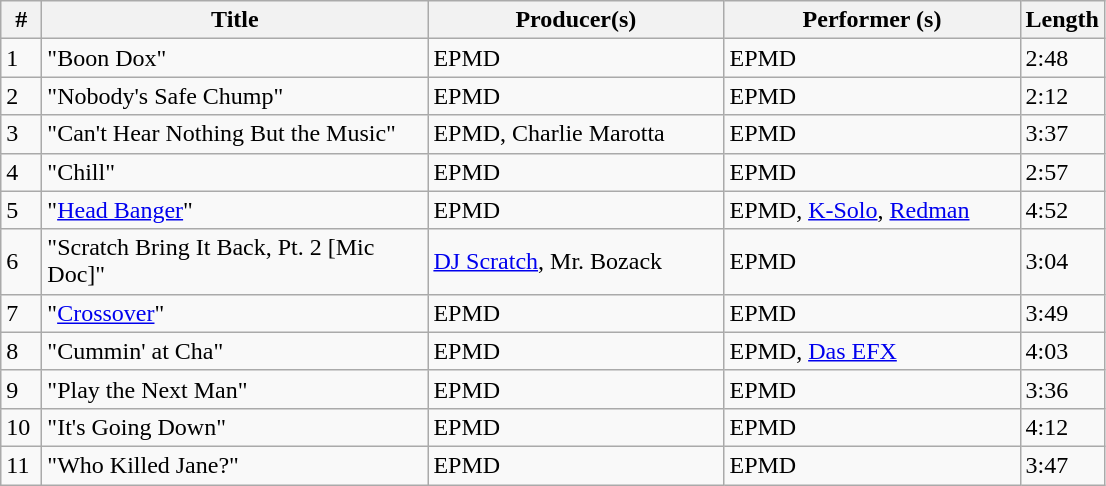<table class="wikitable">
<tr>
<th align="center" width="20">#</th>
<th align="center" width="250">Title</th>
<th align="center" width="190">Producer(s)</th>
<th align="center" width="190">Performer (s)</th>
<th align="center" width="30">Length</th>
</tr>
<tr>
<td>1</td>
<td>"Boon Dox"</td>
<td>EPMD</td>
<td>EPMD</td>
<td>2:48</td>
</tr>
<tr>
<td>2</td>
<td>"Nobody's Safe Chump"</td>
<td>EPMD</td>
<td>EPMD</td>
<td>2:12</td>
</tr>
<tr>
<td>3</td>
<td>"Can't Hear Nothing But the Music"</td>
<td>EPMD, Charlie Marotta</td>
<td>EPMD</td>
<td>3:37</td>
</tr>
<tr>
<td>4</td>
<td>"Chill"</td>
<td>EPMD</td>
<td>EPMD</td>
<td>2:57</td>
</tr>
<tr>
<td>5</td>
<td>"<a href='#'>Head Banger</a>"</td>
<td>EPMD</td>
<td>EPMD, <a href='#'>K-Solo</a>, <a href='#'>Redman</a></td>
<td>4:52</td>
</tr>
<tr>
<td>6</td>
<td>"Scratch Bring It Back, Pt. 2 [Mic Doc]"</td>
<td><a href='#'>DJ Scratch</a>, Mr. Bozack</td>
<td>EPMD</td>
<td>3:04</td>
</tr>
<tr>
<td>7</td>
<td>"<a href='#'>Crossover</a>"</td>
<td>EPMD</td>
<td>EPMD</td>
<td>3:49</td>
</tr>
<tr>
<td>8</td>
<td>"Cummin' at Cha"</td>
<td>EPMD</td>
<td>EPMD, <a href='#'>Das EFX</a></td>
<td>4:03</td>
</tr>
<tr>
<td>9</td>
<td>"Play the Next Man"</td>
<td>EPMD</td>
<td>EPMD</td>
<td>3:36</td>
</tr>
<tr>
<td>10</td>
<td>"It's Going Down"</td>
<td>EPMD</td>
<td>EPMD</td>
<td>4:12</td>
</tr>
<tr>
<td>11</td>
<td>"Who Killed Jane?"</td>
<td>EPMD</td>
<td>EPMD</td>
<td>3:47</td>
</tr>
</table>
